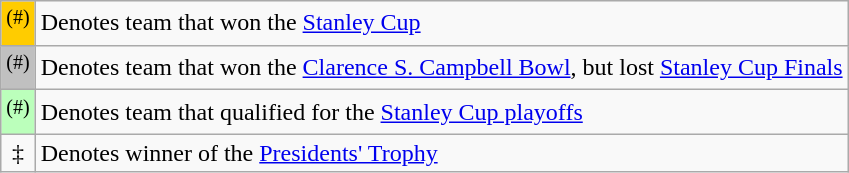<table class="wikitable">
<tr>
<td bgcolor=#FFCC00 align=center width=10px><sup>(#)</sup></td>
<td>Denotes team that won the <a href='#'>Stanley Cup</a></td>
</tr>
<tr>
<td bgcolor=#C0C0C0 align=center width=10px><sup>(#)</sup></td>
<td>Denotes team that won the <a href='#'>Clarence S. Campbell Bowl</a>, but lost <a href='#'>Stanley Cup Finals</a></td>
</tr>
<tr>
<td bgcolor=#BBFFBB align=center width=10px><sup>(#)</sup></td>
<td>Denotes team that qualified for the <a href='#'>Stanley Cup playoffs</a></td>
</tr>
<tr>
<td align=center width=10px>‡</td>
<td>Denotes winner of the <a href='#'>Presidents' Trophy</a></td>
</tr>
</table>
